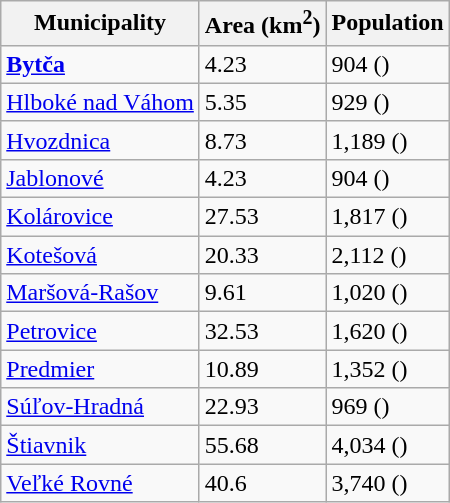<table class="wikitable sortable">
<tr>
<th>Municipality</th>
<th>Area (km<sup>2</sup>)</th>
<th>Population</th>
</tr>
<tr>
<td><strong><a href='#'>Bytča</a></strong></td>
<td>4.23</td>
<td>904 ()</td>
</tr>
<tr>
<td><a href='#'>Hlboké nad Váhom</a></td>
<td>5.35</td>
<td>929 ()</td>
</tr>
<tr>
<td><a href='#'>Hvozdnica</a></td>
<td>8.73</td>
<td>1,189 ()</td>
</tr>
<tr>
<td><a href='#'>Jablonové</a></td>
<td>4.23</td>
<td>904 ()</td>
</tr>
<tr>
<td><a href='#'>Kolárovice</a></td>
<td>27.53</td>
<td>1,817 ()</td>
</tr>
<tr>
<td><a href='#'>Kotešová</a></td>
<td>20.33</td>
<td>2,112 ()</td>
</tr>
<tr>
<td><a href='#'>Maršová-Rašov</a></td>
<td>9.61</td>
<td>1,020 ()</td>
</tr>
<tr>
<td><a href='#'>Petrovice</a></td>
<td>32.53</td>
<td>1,620 ()</td>
</tr>
<tr>
<td><a href='#'>Predmier</a></td>
<td>10.89</td>
<td>1,352 ()</td>
</tr>
<tr>
<td><a href='#'>Súľov-Hradná</a></td>
<td>22.93</td>
<td>969 ()</td>
</tr>
<tr>
<td><a href='#'>Štiavnik</a></td>
<td>55.68</td>
<td>4,034 ()</td>
</tr>
<tr>
<td><a href='#'>Veľké Rovné</a></td>
<td>40.6</td>
<td>3,740 ()</td>
</tr>
</table>
